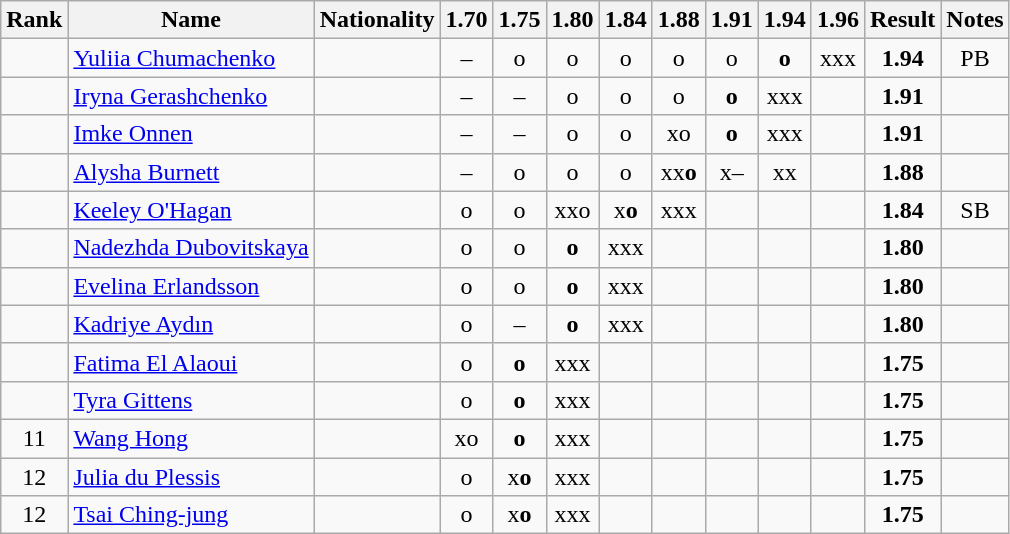<table class="wikitable sortable" style="text-align:center">
<tr>
<th>Rank</th>
<th>Name</th>
<th>Nationality</th>
<th>1.70</th>
<th>1.75</th>
<th>1.80</th>
<th>1.84</th>
<th>1.88</th>
<th>1.91</th>
<th>1.94</th>
<th>1.96</th>
<th>Result</th>
<th>Notes</th>
</tr>
<tr>
<td></td>
<td align=left><a href='#'>Yuliia Chumachenko</a></td>
<td align=left></td>
<td>–</td>
<td>o</td>
<td>o</td>
<td>o</td>
<td>o</td>
<td>o</td>
<td><strong>o</strong></td>
<td>xxx</td>
<td><strong>1.94</strong></td>
<td>PB</td>
</tr>
<tr>
<td></td>
<td align=left><a href='#'>Iryna Gerashchenko</a></td>
<td align=left></td>
<td>–</td>
<td>–</td>
<td>o</td>
<td>o</td>
<td>o</td>
<td><strong>o</strong></td>
<td>xxx</td>
<td></td>
<td><strong>1.91</strong></td>
<td></td>
</tr>
<tr>
<td></td>
<td align=left><a href='#'>Imke Onnen</a></td>
<td align=left></td>
<td>–</td>
<td>–</td>
<td>o</td>
<td>o</td>
<td>xo</td>
<td><strong>o</strong></td>
<td>xxx</td>
<td></td>
<td><strong>1.91</strong></td>
<td></td>
</tr>
<tr>
<td></td>
<td align=left><a href='#'>Alysha Burnett</a></td>
<td align=left></td>
<td>–</td>
<td>o</td>
<td>o</td>
<td>o</td>
<td>xx<strong>o</strong></td>
<td>x–</td>
<td>xx</td>
<td></td>
<td><strong>1.88</strong></td>
<td></td>
</tr>
<tr>
<td></td>
<td align=left><a href='#'>Keeley O'Hagan</a></td>
<td align=left></td>
<td>o</td>
<td>o</td>
<td>xxo</td>
<td>x<strong>o</strong></td>
<td>xxx</td>
<td></td>
<td></td>
<td></td>
<td><strong>1.84</strong></td>
<td>SB</td>
</tr>
<tr>
<td></td>
<td align=left><a href='#'>Nadezhda Dubovitskaya</a></td>
<td align=left></td>
<td>o</td>
<td>o</td>
<td><strong>o</strong></td>
<td>xxx</td>
<td></td>
<td></td>
<td></td>
<td></td>
<td><strong>1.80</strong></td>
<td></td>
</tr>
<tr>
<td></td>
<td align=left><a href='#'>Evelina Erlandsson</a></td>
<td align=left></td>
<td>o</td>
<td>o</td>
<td><strong>o</strong></td>
<td>xxx</td>
<td></td>
<td></td>
<td></td>
<td></td>
<td><strong>1.80</strong></td>
<td></td>
</tr>
<tr>
<td></td>
<td align=left><a href='#'>Kadriye Aydın</a></td>
<td align=left></td>
<td>o</td>
<td>–</td>
<td><strong>o</strong></td>
<td>xxx</td>
<td></td>
<td></td>
<td></td>
<td></td>
<td><strong>1.80</strong></td>
<td></td>
</tr>
<tr>
<td></td>
<td align=left><a href='#'>Fatima El Alaoui</a></td>
<td align=left></td>
<td>o</td>
<td><strong>o</strong></td>
<td>xxx</td>
<td></td>
<td></td>
<td></td>
<td></td>
<td></td>
<td><strong>1.75</strong></td>
<td></td>
</tr>
<tr>
<td></td>
<td align=left><a href='#'>Tyra Gittens</a></td>
<td align=left></td>
<td>o</td>
<td><strong>o</strong></td>
<td>xxx</td>
<td></td>
<td></td>
<td></td>
<td></td>
<td></td>
<td><strong>1.75</strong></td>
<td></td>
</tr>
<tr>
<td>11</td>
<td align=left><a href='#'>Wang Hong</a></td>
<td align=left></td>
<td>xo</td>
<td><strong>o</strong></td>
<td>xxx</td>
<td></td>
<td></td>
<td></td>
<td></td>
<td></td>
<td><strong>1.75</strong></td>
<td></td>
</tr>
<tr>
<td>12</td>
<td align=left><a href='#'>Julia du Plessis</a></td>
<td align=left></td>
<td>o</td>
<td>x<strong>o</strong></td>
<td>xxx</td>
<td></td>
<td></td>
<td></td>
<td></td>
<td></td>
<td><strong>1.75</strong></td>
<td></td>
</tr>
<tr>
<td>12</td>
<td align=left><a href='#'>Tsai Ching-jung</a></td>
<td align=left></td>
<td>o</td>
<td>x<strong>o</strong></td>
<td>xxx</td>
<td></td>
<td></td>
<td></td>
<td></td>
<td></td>
<td><strong>1.75</strong></td>
<td></td>
</tr>
</table>
